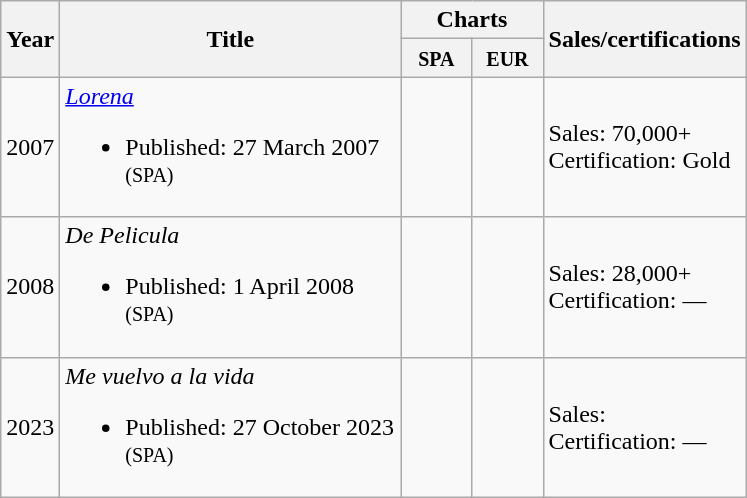<table class="wikitable">
<tr>
<th width="20" rowspan="2">Year</th>
<th width="220" rowspan="2">Title</th>
<th align="center" colspan="2">Charts</th>
<th width="100" rowspan="2">Sales/certifications</th>
</tr>
<tr>
<th width="40"><small>SPA</small></th>
<th width="40"><small>EUR</small></th>
</tr>
<tr>
<td>2007</td>
<td><em><a href='#'>Lorena</a></em><br><ul><li>Published: 27 March 2007 <small>(SPA)</small></li></ul></td>
<td></td>
<td></td>
<td>Sales: 70,000+<br>Certification: Gold</td>
</tr>
<tr>
<td>2008</td>
<td><em>De Pelicula</em><br><ul><li>Published: 1 April 2008 <small>(SPA)</small></li></ul></td>
<td></td>
<td></td>
<td>Sales: 28,000+ <br> Certification: —</td>
</tr>
<tr>
<td>2023</td>
<td><em>Me vuelvo a la vida</em><br><ul><li>Published: 27 October 2023 <small>(SPA)</small></li></ul></td>
<td></td>
<td></td>
<td>Sales:  <br> Certification: —</td>
</tr>
</table>
